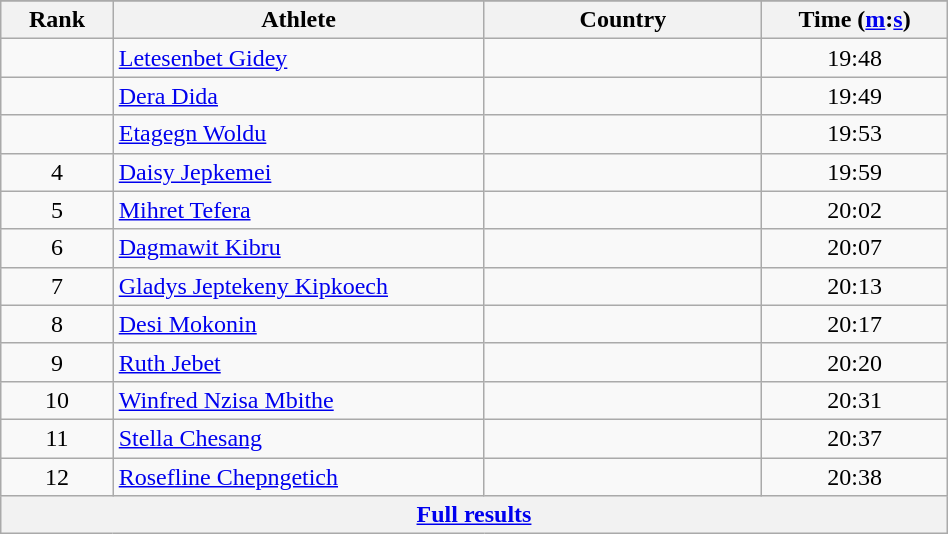<table class="wikitable" style="text-align:center;" width="50%">
<tr>
</tr>
<tr>
<th width=5%>Rank</th>
<th width=20%>Athlete</th>
<th width=15%>Country</th>
<th width=10%>Time (<a href='#'>m</a>:<a href='#'>s</a>)</th>
</tr>
<tr>
<td align=center></td>
<td align=left><a href='#'>Letesenbet Gidey</a></td>
<td align=left></td>
<td>19:48</td>
</tr>
<tr>
<td align=center></td>
<td align=left><a href='#'>Dera Dida</a></td>
<td align=left></td>
<td>19:49</td>
</tr>
<tr>
<td align=center></td>
<td align=left><a href='#'>Etagegn Woldu</a></td>
<td align=left></td>
<td>19:53</td>
</tr>
<tr>
<td align=center>4</td>
<td align=left><a href='#'>Daisy Jepkemei</a></td>
<td align=left></td>
<td>19:59</td>
</tr>
<tr>
<td align=center>5</td>
<td align=left><a href='#'>Mihret Tefera</a></td>
<td align=left></td>
<td>20:02</td>
</tr>
<tr>
<td align=center>6</td>
<td align=left><a href='#'>Dagmawit Kibru</a></td>
<td align=left></td>
<td>20:07</td>
</tr>
<tr>
<td align=center>7</td>
<td align=left><a href='#'>Gladys Jeptekeny Kipkoech</a></td>
<td align=left></td>
<td>20:13</td>
</tr>
<tr>
<td align=center>8</td>
<td align=left><a href='#'>Desi Mokonin</a></td>
<td align=left></td>
<td>20:17</td>
</tr>
<tr>
<td align=center>9</td>
<td align=left><a href='#'>Ruth Jebet</a></td>
<td align=left></td>
<td>20:20</td>
</tr>
<tr>
<td align=center>10</td>
<td align=left><a href='#'>Winfred Nzisa Mbithe</a></td>
<td align=left></td>
<td>20:31</td>
</tr>
<tr>
<td align=center>11</td>
<td align=left><a href='#'>Stella Chesang</a></td>
<td align=left></td>
<td>20:37</td>
</tr>
<tr>
<td align=center>12</td>
<td align=left><a href='#'>Rosefline Chepngetich</a></td>
<td align=left></td>
<td>20:38</td>
</tr>
<tr class="sortbottom">
<th colspan=4 align=center><a href='#'>Full results</a></th>
</tr>
</table>
